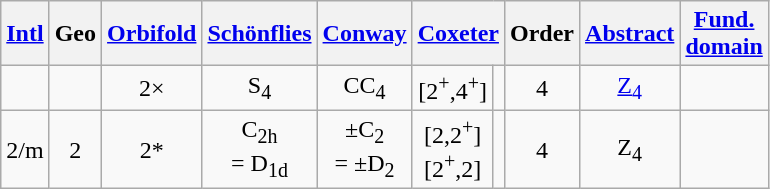<table class="wikitable">
<tr>
<th><a href='#'>Intl</a></th>
<th>Geo<br></th>
<th><a href='#'>Orbifold</a></th>
<th><a href='#'>Schönflies</a></th>
<th><a href='#'>Conway</a></th>
<th colspan=2><a href='#'>Coxeter</a></th>
<th>Order</th>
<th><a href='#'>Abstract</a></th>
<th><a href='#'>Fund.<br>domain</a></th>
</tr>
<tr align=center>
<td></td>
<td></td>
<td>2×</td>
<td>S<sub>4</sub></td>
<td>CC<sub>4</sub></td>
<td>[2<sup>+</sup>,4<sup>+</sup>]</td>
<td></td>
<td>4</td>
<td><a href='#'>Z<sub>4</sub></a></td>
<td></td>
</tr>
<tr align=center>
<td>2/m</td>
<td>2</td>
<td>2*</td>
<td>C<sub>2h</sub><br>= D<sub>1d</sub></td>
<td>±C<sub>2</sub><br>= ±D<sub>2</sub></td>
<td>[2,2<sup>+</sup>]<br>[2<sup>+</sup>,2]</td>
<td><br></td>
<td>4</td>
<td>Z<sub>4</sub></td>
<td></td>
</tr>
</table>
